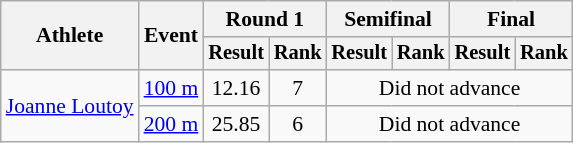<table class=wikitable style="font-size:90%">
<tr>
<th rowspan="2">Athlete</th>
<th rowspan="2">Event</th>
<th colspan="2">Round 1</th>
<th colspan="2">Semifinal</th>
<th colspan="2">Final</th>
</tr>
<tr style="font-size:95%">
<th>Result</th>
<th>Rank</th>
<th>Result</th>
<th>Rank</th>
<th>Result</th>
<th>Rank</th>
</tr>
<tr align=center>
<td align=left rowspan=2><a href='#'>Joanne Loutoy</a></td>
<td align=left><a href='#'>100 m</a></td>
<td>12.16</td>
<td>7</td>
<td colspan="4">Did not advance</td>
</tr>
<tr align=center>
<td align=left><a href='#'>200 m</a></td>
<td>25.85</td>
<td>6</td>
<td colspan="4">Did not advance</td>
</tr>
</table>
